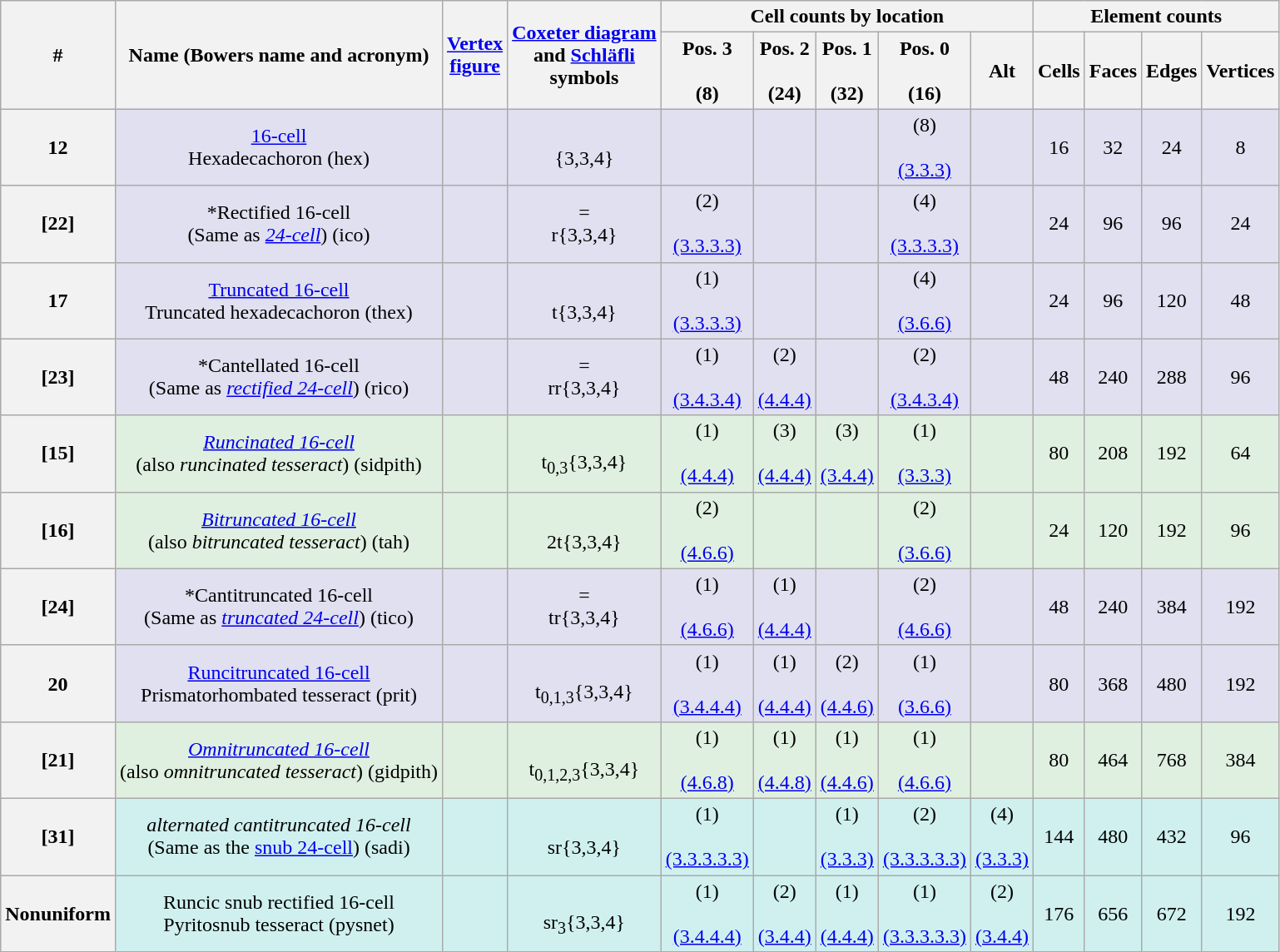<table class="wikitable">
<tr>
<th rowspan=2>#</th>
<th rowspan=2>Name (Bowers name and acronym)</th>
<th rowspan=2><a href='#'>Vertex<br>figure</a></th>
<th rowspan=2><a href='#'>Coxeter diagram</a><br>and <a href='#'>Schläfli</a><br>symbols</th>
<th colspan=5>Cell counts by location</th>
<th colspan=4>Element counts</th>
</tr>
<tr>
<th>Pos. 3<br><br>(8)</th>
<th>Pos. 2<br><br>(24)</th>
<th>Pos. 1<br><br>(32)</th>
<th>Pos. 0<br><br>(16)</th>
<th>Alt</th>
<th>Cells</th>
<th>Faces</th>
<th>Edges</th>
<th>Vertices</th>
</tr>
<tr BGCOLOR="#e0e0f0" align=center>
<th>12</th>
<td align=center><a href='#'>16-cell</a><br>Hexadecachoron (hex)</td>
<td></td>
<td align=center><br>{3,3,4}</td>
<td></td>
<td></td>
<td></td>
<td>(8)<br><br><a href='#'>(3.3.3)</a></td>
<td></td>
<td>16</td>
<td>32</td>
<td>24</td>
<td>8</td>
</tr>
<tr BGCOLOR="#e0e0f0" align=center>
<th>[22]</th>
<td align=center>*Rectified 16-cell<br>(Same as <em><a href='#'>24-cell</a></em>) (ico)</td>
<td></td>
<td align=center> = <br>r{3,3,4}</td>
<td>(2)<br><br><a href='#'>(3.3.3.3)</a></td>
<td></td>
<td></td>
<td>(4)<br><br><a href='#'>(3.3.3.3)</a></td>
<td></td>
<td>24</td>
<td>96</td>
<td>96</td>
<td>24</td>
</tr>
<tr BGCOLOR="#e0e0f0" align=center>
<th>17</th>
<td align=center><a href='#'>Truncated 16-cell</a><br>Truncated hexadecachoron (thex)</td>
<td></td>
<td align=center><br>t{3,3,4}</td>
<td>(1)<br><br><a href='#'>(3.3.3.3)</a></td>
<td></td>
<td></td>
<td>(4)<br><br><a href='#'>(3.6.6)</a></td>
<td></td>
<td>24</td>
<td>96</td>
<td>120</td>
<td>48</td>
</tr>
<tr BGCOLOR="#e0e0f0" align=center>
<th>[23]</th>
<td align=center>*Cantellated 16-cell<br>(Same as <em><a href='#'>rectified 24-cell</a></em>) (rico)</td>
<td></td>
<td align=center> = <br>rr{3,3,4}</td>
<td>(1)<br><br><a href='#'>(3.4.3.4)</a></td>
<td>(2)<br><br><a href='#'>(4.4.4)</a></td>
<td></td>
<td>(2)<br><br><a href='#'>(3.4.3.4)</a></td>
<td></td>
<td>48</td>
<td>240</td>
<td>288</td>
<td>96</td>
</tr>
<tr BGCOLOR="#e0f0e0" align=center>
<th>[15]</th>
<td align=center><em><a href='#'>Runcinated 16-cell</a></em><br>(also <em>runcinated tesseract</em>) (sidpith)</td>
<td></td>
<td align=center><br>t<sub>0,3</sub>{3,3,4}</td>
<td>(1)<br><br><a href='#'>(4.4.4)</a></td>
<td>(3)<br><br><a href='#'>(4.4.4)</a></td>
<td>(3)<br><br><a href='#'>(3.4.4)</a></td>
<td>(1)<br><br><a href='#'>(3.3.3)</a></td>
<td></td>
<td>80</td>
<td>208</td>
<td>192</td>
<td>64</td>
</tr>
<tr BGCOLOR="#e0f0e0" align=center>
<th>[16]</th>
<td align=center><em><a href='#'>Bitruncated 16-cell</a></em><br>(also <em>bitruncated tesseract</em>) (tah)</td>
<td></td>
<td align=center><br>2t{3,3,4}</td>
<td>(2)<br><br><a href='#'>(4.6.6)</a></td>
<td></td>
<td></td>
<td>(2)<br><br><a href='#'>(3.6.6)</a></td>
<td></td>
<td>24</td>
<td>120</td>
<td>192</td>
<td>96</td>
</tr>
<tr BGCOLOR="#e0e0f0" align=center>
<th>[24]</th>
<td align=center>*Cantitruncated 16-cell<br>(Same as <em><a href='#'>truncated 24-cell</a></em>) (tico)</td>
<td></td>
<td align=center> = <br>tr{3,3,4}</td>
<td>(1)<br><br><a href='#'>(4.6.6)</a></td>
<td>(1)<br><br><a href='#'>(4.4.4)</a></td>
<td></td>
<td>(2)<br><br><a href='#'>(4.6.6)</a></td>
<td></td>
<td>48</td>
<td>240</td>
<td>384</td>
<td>192</td>
</tr>
<tr BGCOLOR="#e0e0f0" align=center>
<th>20</th>
<td align=center><a href='#'>Runcitruncated 16-cell</a><br>Prismatorhombated tesseract (prit)</td>
<td></td>
<td align=center><br>t<sub>0,1,3</sub>{3,3,4}</td>
<td>(1)<br><br><a href='#'>(3.4.4.4)</a></td>
<td>(1)<br><br><a href='#'>(4.4.4)</a></td>
<td>(2)<br><br><a href='#'>(4.4.6)</a></td>
<td>(1)<br><br><a href='#'>(3.6.6)</a></td>
<td></td>
<td>80</td>
<td>368</td>
<td>480</td>
<td>192</td>
</tr>
<tr BGCOLOR="#e0f0e0" align=center>
<th>[21]</th>
<td align=center><em><a href='#'>Omnitruncated 16-cell</a></em><br>(also <em>omnitruncated tesseract</em>) (gidpith)</td>
<td></td>
<td align=center><br>t<sub>0,1,2,3</sub>{3,3,4}</td>
<td>(1)<br><br><a href='#'>(4.6.8)</a></td>
<td>(1)<br><br><a href='#'>(4.4.8)</a></td>
<td>(1)<br><br><a href='#'>(4.4.6)</a></td>
<td>(1)<br><br><a href='#'>(4.6.6)</a></td>
<td></td>
<td>80</td>
<td>464</td>
<td>768</td>
<td>384</td>
</tr>
<tr BGCOLOR="#d0f0f0" align=center>
<th>[31]</th>
<td align=center><em>alternated cantitruncated 16-cell</em><br>(Same as the <a href='#'>snub 24-cell</a>) (sadi)</td>
<td></td>
<td align=center><br>sr{3,3,4}</td>
<td>(1)<br><br><a href='#'>(3.3.3.3.3)</a></td>
<td></td>
<td>(1)<br><br><a href='#'>(3.3.3)</a></td>
<td>(2)<br><br><a href='#'>(3.3.3.3.3)</a></td>
<td>(4)<br><br><a href='#'>(3.3.3)</a></td>
<td>144</td>
<td>480</td>
<td>432</td>
<td>96</td>
</tr>
<tr BGCOLOR="#d0f0f0" align=center>
<th>Nonuniform</th>
<td>Runcic snub rectified 16-cell<br>Pyritosnub tesseract (pysnet)</td>
<td></td>
<td align=center><br>sr<sub>3</sub>{3,3,4}</td>
<td>(1)<br><br><a href='#'>(3.4.4.4)</a></td>
<td>(2)<br><br><a href='#'>(3.4.4)</a></td>
<td>(1)<br><br><a href='#'>(4.4.4)</a></td>
<td>(1)<br><br><a href='#'>(3.3.3.3.3)</a></td>
<td>(2)<br><br><a href='#'>(3.4.4)</a></td>
<td>176</td>
<td>656</td>
<td>672</td>
<td>192</td>
</tr>
</table>
